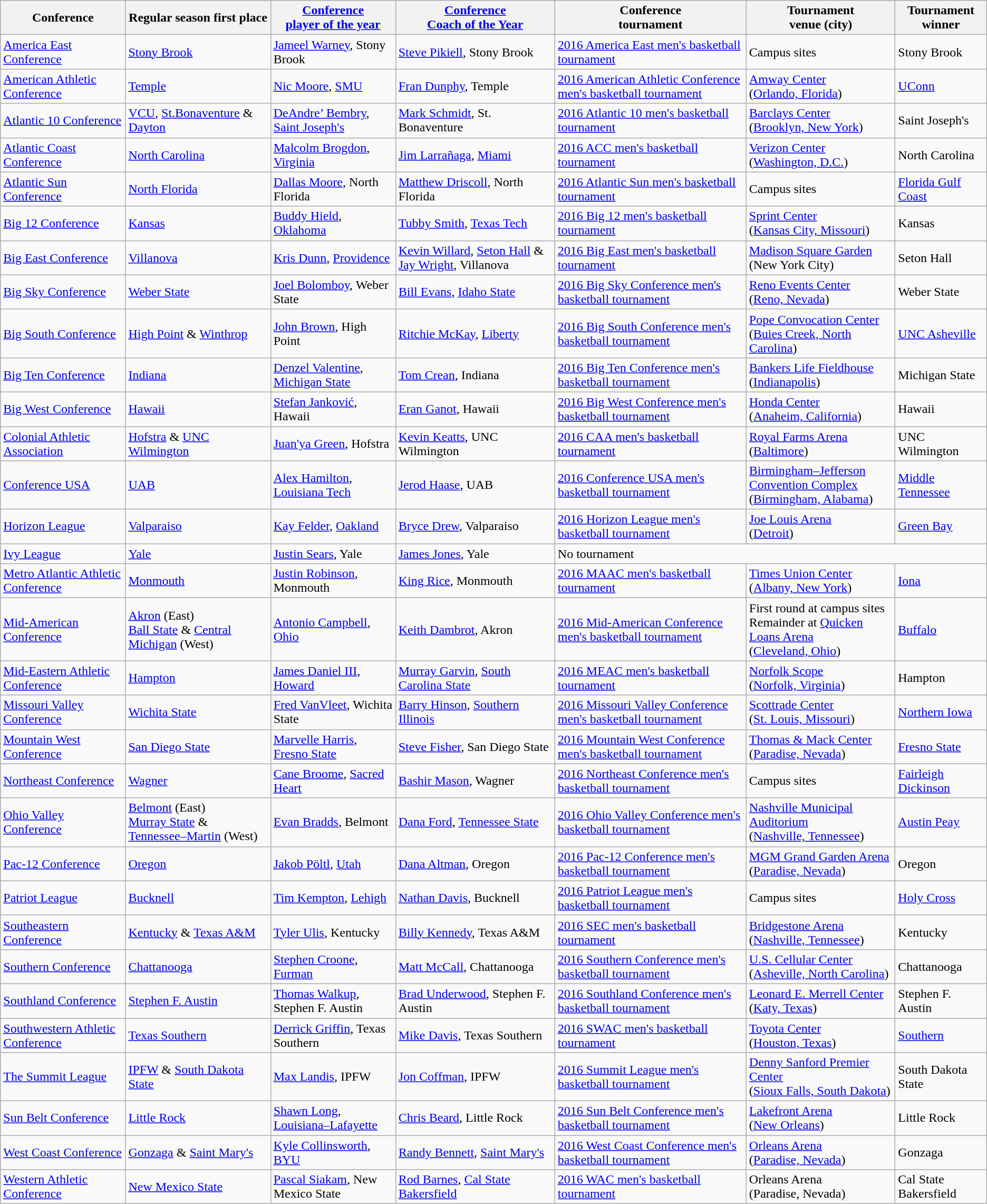<table class="wikitable">
<tr>
<th>Conference</th>
<th>Regular season first place</th>
<th><a href='#'>Conference <br> player of the year</a></th>
<th><a href='#'>Conference <br> Coach of the Year</a></th>
<th>Conference <br> tournament</th>
<th>Tournament <br> venue (city)</th>
<th>Tournament <br> winner</th>
</tr>
<tr>
<td><a href='#'>America East Conference</a></td>
<td><a href='#'>Stony Brook</a></td>
<td><a href='#'>Jameel Warney</a>, Stony Brook</td>
<td><a href='#'>Steve Pikiell</a>, Stony Brook</td>
<td><a href='#'>2016 America East men's basketball tournament</a></td>
<td>Campus sites</td>
<td>Stony Brook</td>
</tr>
<tr>
<td><a href='#'>American Athletic Conference</a></td>
<td><a href='#'>Temple</a></td>
<td><a href='#'>Nic Moore</a>, <a href='#'>SMU</a></td>
<td><a href='#'>Fran Dunphy</a>, Temple</td>
<td><a href='#'>2016 American Athletic Conference men's basketball tournament</a></td>
<td><a href='#'>Amway Center</a><br>(<a href='#'>Orlando, Florida</a>)</td>
<td><a href='#'>UConn</a></td>
</tr>
<tr>
<td><a href='#'>Atlantic 10 Conference</a></td>
<td><a href='#'>VCU</a>, <a href='#'>St.Bonaventure</a> & <a href='#'>Dayton</a></td>
<td><a href='#'>DeAndre’ Bembry</a>, <a href='#'>Saint Joseph's</a></td>
<td><a href='#'>Mark Schmidt</a>, St. Bonaventure</td>
<td><a href='#'>2016 Atlantic 10 men's basketball tournament</a></td>
<td><a href='#'>Barclays Center</a><br>(<a href='#'>Brooklyn, New York</a>)</td>
<td>Saint Joseph's</td>
</tr>
<tr>
<td><a href='#'>Atlantic Coast Conference</a></td>
<td><a href='#'>North Carolina</a></td>
<td><a href='#'>Malcolm Brogdon</a>, <a href='#'>Virginia</a></td>
<td><a href='#'>Jim Larrañaga</a>, <a href='#'>Miami</a></td>
<td><a href='#'>2016 ACC men's basketball tournament</a></td>
<td><a href='#'>Verizon Center</a><br>(<a href='#'>Washington, D.C.</a>)</td>
<td>North Carolina</td>
</tr>
<tr>
<td><a href='#'>Atlantic Sun Conference</a></td>
<td><a href='#'>North Florida</a></td>
<td><a href='#'>Dallas Moore</a>, North Florida</td>
<td><a href='#'>Matthew Driscoll</a>, North Florida</td>
<td><a href='#'>2016 Atlantic Sun men's basketball tournament</a></td>
<td>Campus sites</td>
<td><a href='#'>Florida Gulf Coast</a></td>
</tr>
<tr>
<td><a href='#'>Big 12 Conference</a></td>
<td><a href='#'>Kansas</a></td>
<td><a href='#'>Buddy Hield</a>, <a href='#'>Oklahoma</a></td>
<td><a href='#'>Tubby Smith</a>, <a href='#'>Texas Tech</a></td>
<td><a href='#'>2016 Big 12 men's basketball tournament</a></td>
<td><a href='#'>Sprint Center</a><br>(<a href='#'>Kansas City, Missouri</a>)</td>
<td>Kansas</td>
</tr>
<tr>
<td><a href='#'>Big East Conference</a></td>
<td><a href='#'>Villanova</a></td>
<td><a href='#'>Kris Dunn</a>, <a href='#'>Providence</a></td>
<td><a href='#'>Kevin Willard</a>, <a href='#'>Seton Hall</a> & <a href='#'>Jay Wright</a>, Villanova</td>
<td><a href='#'>2016 Big East men's basketball tournament</a></td>
<td><a href='#'>Madison Square Garden</a><br>(New York City)</td>
<td>Seton Hall</td>
</tr>
<tr>
<td><a href='#'>Big Sky Conference</a></td>
<td><a href='#'>Weber State</a></td>
<td><a href='#'>Joel Bolomboy</a>, Weber State</td>
<td><a href='#'>Bill Evans</a>, <a href='#'>Idaho State</a></td>
<td><a href='#'>2016 Big Sky Conference men's basketball tournament</a></td>
<td><a href='#'>Reno Events Center</a><br>(<a href='#'>Reno, Nevada</a>)</td>
<td>Weber State</td>
</tr>
<tr>
<td><a href='#'>Big South Conference</a></td>
<td><a href='#'>High Point</a> & <a href='#'>Winthrop</a></td>
<td><a href='#'>John Brown</a>, High Point</td>
<td><a href='#'>Ritchie McKay</a>, <a href='#'>Liberty</a></td>
<td><a href='#'>2016 Big South Conference men's basketball tournament</a></td>
<td><a href='#'>Pope Convocation Center</a><br>(<a href='#'>Buies Creek, North Carolina</a>)</td>
<td><a href='#'>UNC Asheville</a></td>
</tr>
<tr>
<td><a href='#'>Big Ten Conference</a></td>
<td><a href='#'>Indiana</a></td>
<td><a href='#'>Denzel Valentine</a>, <a href='#'>Michigan State</a></td>
<td><a href='#'>Tom Crean</a>, Indiana</td>
<td><a href='#'>2016 Big Ten Conference men's basketball tournament</a></td>
<td><a href='#'>Bankers Life Fieldhouse</a><br>(<a href='#'>Indianapolis</a>)</td>
<td>Michigan State</td>
</tr>
<tr>
<td><a href='#'>Big West Conference</a></td>
<td><a href='#'>Hawaii</a></td>
<td><a href='#'>Stefan Janković</a>, Hawaii</td>
<td><a href='#'>Eran Ganot</a>, Hawaii</td>
<td><a href='#'>2016 Big West Conference men's basketball tournament</a></td>
<td><a href='#'>Honda Center</a><br>(<a href='#'>Anaheim, California</a>)</td>
<td>Hawaii</td>
</tr>
<tr>
<td><a href='#'>Colonial Athletic Association</a></td>
<td><a href='#'>Hofstra</a> & <a href='#'>UNC Wilmington</a></td>
<td><a href='#'>Juan'ya Green</a>, Hofstra</td>
<td><a href='#'>Kevin Keatts</a>, UNC Wilmington</td>
<td><a href='#'>2016 CAA men's basketball tournament</a></td>
<td><a href='#'>Royal Farms Arena</a><br>(<a href='#'>Baltimore</a>)</td>
<td>UNC Wilmington</td>
</tr>
<tr>
<td><a href='#'>Conference USA</a></td>
<td><a href='#'>UAB</a></td>
<td><a href='#'>Alex Hamilton</a>, <a href='#'>Louisiana Tech</a></td>
<td><a href='#'>Jerod Haase</a>, UAB</td>
<td><a href='#'>2016 Conference USA men's basketball tournament</a></td>
<td><a href='#'>Birmingham–Jefferson Convention Complex</a><br>(<a href='#'>Birmingham, Alabama</a>)</td>
<td><a href='#'>Middle Tennessee</a></td>
</tr>
<tr>
<td><a href='#'>Horizon League</a></td>
<td><a href='#'>Valparaiso</a></td>
<td><a href='#'>Kay Felder</a>, <a href='#'>Oakland</a></td>
<td><a href='#'>Bryce Drew</a>, Valparaiso</td>
<td><a href='#'>2016 Horizon League men's basketball tournament</a></td>
<td><a href='#'>Joe Louis Arena</a><br>(<a href='#'>Detroit</a>)</td>
<td><a href='#'>Green Bay</a></td>
</tr>
<tr>
<td><a href='#'>Ivy League</a></td>
<td><a href='#'>Yale</a></td>
<td><a href='#'>Justin Sears</a>, Yale</td>
<td><a href='#'>James Jones</a>, Yale</td>
<td colspan=3>No tournament</td>
</tr>
<tr>
<td><a href='#'>Metro Atlantic Athletic Conference</a></td>
<td><a href='#'>Monmouth</a></td>
<td><a href='#'>Justin Robinson</a>, Monmouth</td>
<td><a href='#'>King Rice</a>, Monmouth</td>
<td><a href='#'>2016 MAAC men's basketball tournament</a></td>
<td><a href='#'>Times Union Center</a><br>(<a href='#'>Albany, New York</a>)</td>
<td><a href='#'>Iona</a></td>
</tr>
<tr>
<td><a href='#'>Mid-American Conference</a></td>
<td><a href='#'>Akron</a> (East) <br> <a href='#'>Ball State</a> & <a href='#'>Central Michigan</a> (West)</td>
<td><a href='#'>Antonio Campbell</a>, <a href='#'>Ohio</a></td>
<td><a href='#'>Keith Dambrot</a>, Akron</td>
<td><a href='#'>2016 Mid-American Conference men's basketball tournament</a></td>
<td>First round at campus sites<br> Remainder at <a href='#'>Quicken Loans Arena</a><br>(<a href='#'>Cleveland, Ohio</a>)</td>
<td><a href='#'>Buffalo</a></td>
</tr>
<tr>
<td><a href='#'>Mid-Eastern Athletic Conference</a></td>
<td><a href='#'>Hampton</a></td>
<td><a href='#'>James Daniel III</a>, <a href='#'>Howard</a></td>
<td><a href='#'>Murray Garvin</a>, <a href='#'>South Carolina State</a></td>
<td><a href='#'>2016 MEAC men's basketball tournament</a></td>
<td><a href='#'>Norfolk Scope</a><br>(<a href='#'>Norfolk, Virginia</a>)</td>
<td>Hampton</td>
</tr>
<tr>
<td><a href='#'>Missouri Valley Conference</a></td>
<td><a href='#'>Wichita State</a></td>
<td><a href='#'>Fred VanVleet</a>, Wichita State</td>
<td><a href='#'>Barry Hinson</a>, <a href='#'>Southern Illinois</a></td>
<td><a href='#'>2016 Missouri Valley Conference men's basketball tournament</a></td>
<td><a href='#'>Scottrade Center</a><br>(<a href='#'>St. Louis, Missouri</a>)</td>
<td><a href='#'>Northern Iowa</a></td>
</tr>
<tr>
<td><a href='#'>Mountain West Conference</a></td>
<td><a href='#'>San Diego State</a></td>
<td><a href='#'>Marvelle Harris</a>, <a href='#'>Fresno State</a></td>
<td><a href='#'>Steve Fisher</a>, San Diego State</td>
<td><a href='#'>2016 Mountain West Conference men's basketball tournament</a></td>
<td><a href='#'>Thomas & Mack Center</a><br>(<a href='#'>Paradise, Nevada</a>)</td>
<td><a href='#'>Fresno State</a></td>
</tr>
<tr>
<td><a href='#'>Northeast Conference</a></td>
<td><a href='#'>Wagner</a></td>
<td><a href='#'>Cane Broome</a>, <a href='#'>Sacred Heart</a></td>
<td><a href='#'>Bashir Mason</a>, Wagner</td>
<td><a href='#'>2016 Northeast Conference men's basketball tournament</a></td>
<td>Campus sites</td>
<td><a href='#'>Fairleigh Dickinson</a></td>
</tr>
<tr>
<td><a href='#'>Ohio Valley Conference</a></td>
<td><a href='#'>Belmont</a> (East) <br> <a href='#'>Murray State</a> & <a href='#'>Tennessee–Martin</a> (West)</td>
<td><a href='#'>Evan Bradds</a>, Belmont</td>
<td><a href='#'>Dana Ford</a>, <a href='#'>Tennessee State</a></td>
<td><a href='#'>2016 Ohio Valley Conference men's basketball tournament</a></td>
<td><a href='#'>Nashville Municipal Auditorium</a><br>(<a href='#'>Nashville, Tennessee</a>)</td>
<td><a href='#'>Austin Peay</a></td>
</tr>
<tr>
<td><a href='#'>Pac-12 Conference</a></td>
<td><a href='#'>Oregon</a></td>
<td><a href='#'>Jakob Pöltl</a>, <a href='#'>Utah</a></td>
<td><a href='#'>Dana Altman</a>, Oregon</td>
<td><a href='#'>2016 Pac-12 Conference men's basketball tournament</a></td>
<td><a href='#'>MGM Grand Garden Arena</a><br>(<a href='#'>Paradise, Nevada</a>)</td>
<td>Oregon</td>
</tr>
<tr>
<td><a href='#'>Patriot League</a></td>
<td><a href='#'>Bucknell</a></td>
<td><a href='#'>Tim Kempton</a>, <a href='#'>Lehigh</a></td>
<td><a href='#'>Nathan Davis</a>, Bucknell</td>
<td><a href='#'>2016 Patriot League men's basketball tournament</a></td>
<td>Campus sites</td>
<td><a href='#'>Holy Cross</a></td>
</tr>
<tr>
<td><a href='#'>Southeastern Conference</a></td>
<td><a href='#'>Kentucky</a> & <a href='#'>Texas A&M</a></td>
<td><a href='#'>Tyler Ulis</a>, Kentucky</td>
<td><a href='#'>Billy Kennedy</a>, Texas A&M</td>
<td><a href='#'>2016 SEC men's basketball tournament</a></td>
<td><a href='#'>Bridgestone Arena</a><br>(<a href='#'>Nashville, Tennessee</a>)</td>
<td>Kentucky</td>
</tr>
<tr>
<td><a href='#'>Southern Conference</a></td>
<td><a href='#'>Chattanooga</a></td>
<td><a href='#'>Stephen Croone</a>, <a href='#'>Furman</a></td>
<td><a href='#'>Matt McCall</a>, Chattanooga</td>
<td><a href='#'>2016 Southern Conference men's basketball tournament</a></td>
<td><a href='#'>U.S. Cellular Center</a><br>(<a href='#'>Asheville, North Carolina</a>)</td>
<td>Chattanooga</td>
</tr>
<tr>
<td><a href='#'>Southland Conference</a></td>
<td><a href='#'>Stephen F. Austin</a></td>
<td><a href='#'>Thomas Walkup</a>, Stephen F. Austin</td>
<td><a href='#'>Brad Underwood</a>, Stephen F. Austin</td>
<td><a href='#'>2016 Southland Conference men's basketball tournament</a></td>
<td><a href='#'>Leonard E. Merrell Center</a><br>(<a href='#'>Katy, Texas</a>)</td>
<td>Stephen F. Austin</td>
</tr>
<tr>
<td><a href='#'>Southwestern Athletic Conference</a></td>
<td><a href='#'>Texas Southern</a></td>
<td><a href='#'>Derrick Griffin</a>, Texas Southern</td>
<td><a href='#'>Mike Davis</a>, Texas Southern</td>
<td><a href='#'>2016 SWAC men's basketball tournament</a></td>
<td><a href='#'>Toyota Center</a><br>(<a href='#'>Houston, Texas</a>)</td>
<td><a href='#'>Southern</a></td>
</tr>
<tr>
<td><a href='#'>The Summit League</a></td>
<td><a href='#'>IPFW</a> & <a href='#'>South Dakota State</a></td>
<td><a href='#'>Max Landis</a>, IPFW</td>
<td><a href='#'>Jon Coffman</a>, IPFW</td>
<td><a href='#'>2016 Summit League men's basketball tournament</a></td>
<td><a href='#'>Denny Sanford Premier Center</a><br>(<a href='#'>Sioux Falls, South Dakota</a>)</td>
<td>South Dakota State</td>
</tr>
<tr>
<td><a href='#'>Sun Belt Conference</a></td>
<td><a href='#'>Little Rock</a></td>
<td><a href='#'>Shawn Long</a>, <a href='#'>Louisiana–Lafayette</a></td>
<td><a href='#'>Chris Beard</a>, Little Rock</td>
<td><a href='#'>2016 Sun Belt Conference men's basketball tournament</a></td>
<td><a href='#'>Lakefront Arena</a> <br> (<a href='#'>New Orleans</a>)</td>
<td>Little Rock</td>
</tr>
<tr>
<td><a href='#'>West Coast Conference</a></td>
<td><a href='#'>Gonzaga</a> & <a href='#'>Saint Mary's</a></td>
<td><a href='#'>Kyle Collinsworth</a>, <a href='#'>BYU</a></td>
<td><a href='#'>Randy Bennett</a>, <a href='#'>Saint Mary's</a></td>
<td><a href='#'>2016 West Coast Conference men's basketball tournament</a></td>
<td><a href='#'>Orleans Arena</a><br>(<a href='#'>Paradise, Nevada</a>)</td>
<td>Gonzaga</td>
</tr>
<tr>
<td><a href='#'>Western Athletic Conference</a></td>
<td><a href='#'>New Mexico State</a></td>
<td><a href='#'>Pascal Siakam</a>, New Mexico State</td>
<td><a href='#'>Rod Barnes</a>, <a href='#'>Cal State Bakersfield</a></td>
<td><a href='#'>2016 WAC men's basketball tournament</a></td>
<td>Orleans Arena<br>(Paradise, Nevada)</td>
<td>Cal State Bakersfield</td>
</tr>
</table>
